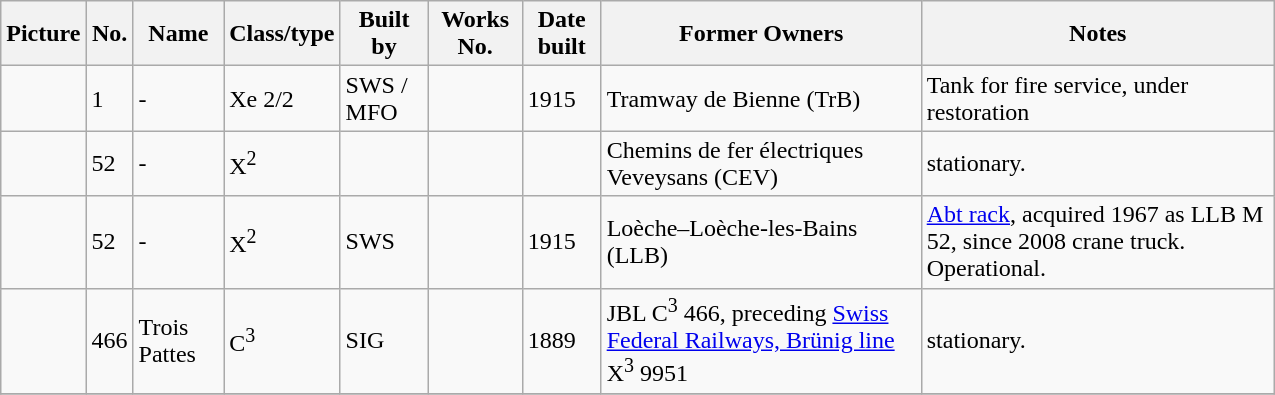<table class="wikitable" width="850">
<tr>
<th>Picture</th>
<th>No.</th>
<th>Name</th>
<th>Class/type</th>
<th>Built by</th>
<th>Works No.</th>
<th>Date built</th>
<th>Former Owners</th>
<th>Notes</th>
</tr>
<tr>
<td></td>
<td>1</td>
<td>-</td>
<td>Xe 2/2</td>
<td>SWS / MFO</td>
<td></td>
<td>1915</td>
<td>Tramway de Bienne (TrB)</td>
<td>Tank for fire service, under restoration</td>
</tr>
<tr>
<td></td>
<td>52</td>
<td>-</td>
<td>X<sup>2</sup></td>
<td></td>
<td></td>
<td></td>
<td>Chemins de fer électriques Veveysans (CEV)</td>
<td>stationary.</td>
</tr>
<tr>
<td></td>
<td>52</td>
<td>-</td>
<td>X<sup>2</sup></td>
<td>SWS</td>
<td></td>
<td>1915</td>
<td>Loèche–Loèche-les-Bains (LLB)</td>
<td><a href='#'>Abt rack</a>, acquired 1967 as LLB M 52, since 2008 crane truck. Operational.</td>
</tr>
<tr>
<td></td>
<td>466</td>
<td>Trois Pattes</td>
<td>C<sup>3</sup></td>
<td>SIG</td>
<td></td>
<td>1889</td>
<td>JBL C<sup>3</sup> 466, preceding <a href='#'>Swiss Federal Railways, Brünig line</a> X<sup>3</sup> 9951</td>
<td>stationary.</td>
</tr>
<tr>
</tr>
</table>
